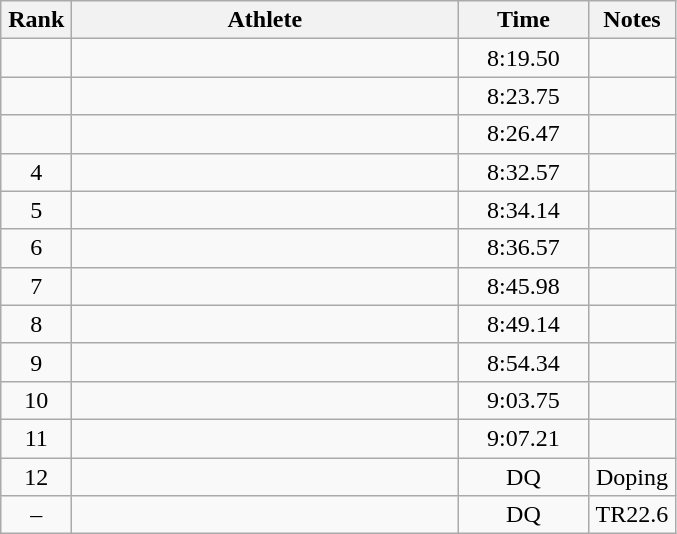<table class="wikitable" style="text-align:center">
<tr>
<th width=40>Rank</th>
<th width=250>Athlete</th>
<th width=80>Time</th>
<th width=50>Notes</th>
</tr>
<tr>
<td></td>
<td align=left></td>
<td>8:19.50</td>
<td></td>
</tr>
<tr>
<td></td>
<td align=left></td>
<td>8:23.75</td>
<td></td>
</tr>
<tr>
<td></td>
<td align=left></td>
<td>8:26.47</td>
<td></td>
</tr>
<tr>
<td>4</td>
<td align=left></td>
<td>8:32.57</td>
<td></td>
</tr>
<tr>
<td>5</td>
<td align=left></td>
<td>8:34.14</td>
<td></td>
</tr>
<tr>
<td>6</td>
<td align=left></td>
<td>8:36.57</td>
<td></td>
</tr>
<tr>
<td>7</td>
<td align=left></td>
<td>8:45.98</td>
<td></td>
</tr>
<tr>
<td>8</td>
<td align=left></td>
<td>8:49.14</td>
<td></td>
</tr>
<tr>
<td>9</td>
<td align=left></td>
<td>8:54.34</td>
<td></td>
</tr>
<tr>
<td>10</td>
<td align=left></td>
<td>9:03.75</td>
<td></td>
</tr>
<tr>
<td>11</td>
<td align=left></td>
<td>9:07.21</td>
<td></td>
</tr>
<tr>
<td>12</td>
<td align=left></td>
<td>DQ</td>
<td>Doping</td>
</tr>
<tr>
<td>–</td>
<td align=left></td>
<td>DQ</td>
<td>TR22.6</td>
</tr>
</table>
